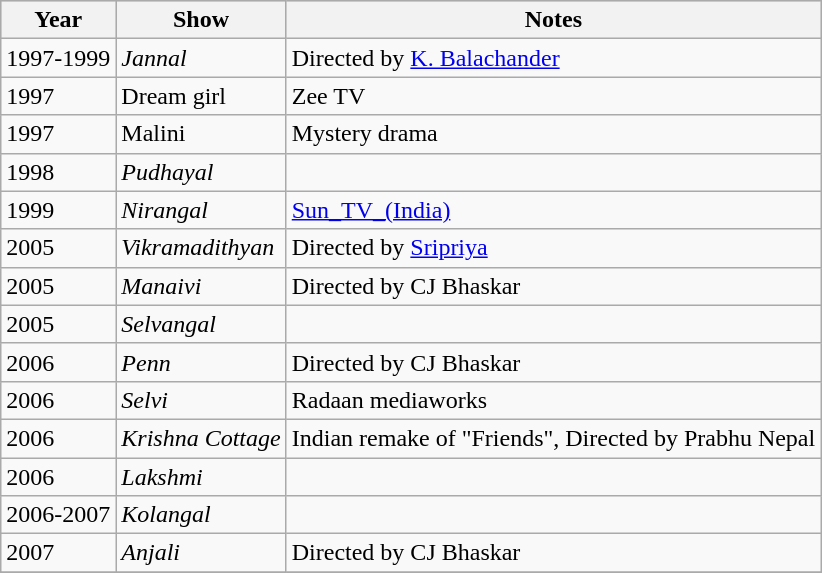<table class="wikitable">
<tr style="background:#ccc; text-align:center;">
<th>Year</th>
<th>Show</th>
<th>Notes</th>
</tr>
<tr>
<td>1997-1999</td>
<td><em>Jannal</em></td>
<td>Directed by <a href='#'>K. Balachander</a></td>
</tr>
<tr>
<td>1997</td>
<td>Dream girl</td>
<td>Zee TV</td>
</tr>
<tr>
<td>1997</td>
<td>Malini</td>
<td>Mystery drama</td>
</tr>
<tr>
<td>1998</td>
<td><em>Pudhayal</em></td>
<td></td>
</tr>
<tr>
<td>1999</td>
<td><em>Nirangal</em></td>
<td><a href='#'>Sun_TV_(India)</a></td>
</tr>
<tr>
<td>2005</td>
<td><em>Vikramadithyan</em></td>
<td>Directed by <a href='#'>Sripriya</a></td>
</tr>
<tr>
<td>2005</td>
<td><em>Manaivi</em></td>
<td>Directed by CJ Bhaskar</td>
</tr>
<tr>
<td>2005</td>
<td><em>Selvangal</em></td>
<td></td>
</tr>
<tr>
<td>2006</td>
<td><em>Penn</em></td>
<td>Directed by CJ Bhaskar</td>
</tr>
<tr>
<td>2006</td>
<td><em>Selvi</em></td>
<td>Radaan mediaworks</td>
</tr>
<tr>
<td>2006</td>
<td><em>Krishna Cottage</em> </td>
<td>Indian remake of "Friends", Directed by Prabhu Nepal</td>
</tr>
<tr>
<td>2006</td>
<td><em>Lakshmi</em></td>
<td></td>
</tr>
<tr>
<td>2006-2007</td>
<td><em>Kolangal</em></td>
<td></td>
</tr>
<tr>
<td>2007</td>
<td><em>Anjali</em></td>
<td>Directed by CJ Bhaskar</td>
</tr>
<tr>
</tr>
</table>
